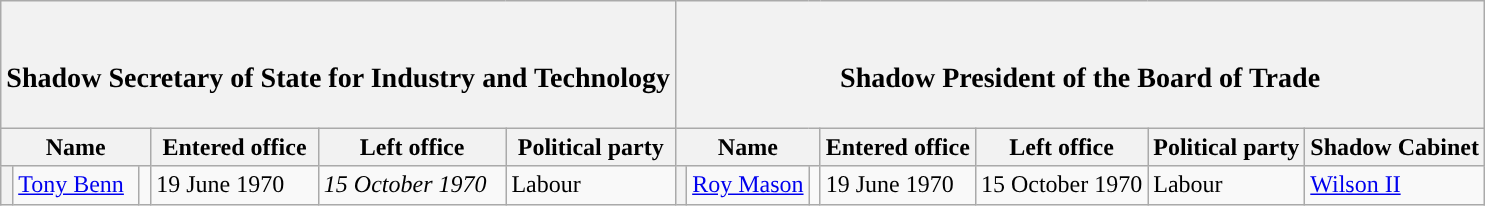<table class="wikitable">
<tr>
<th colspan=6><br><h3>Shadow Secretary of State for Industry and Technology</h3></th>
<th colspan=7><br><h3>Shadow President of the Board of Trade</h3></th>
</tr>
<tr>
<th colspan=3>Name</th>
<th>Entered office</th>
<th>Left office</th>
<th>Political party</th>
<th colspan=3>Name</th>
<th>Entered office</th>
<th>Left office</th>
<th>Political party</th>
<th>Shadow Cabinet</th>
</tr>
<tr>
<th style="background-color: "></th>
<td><a href='#'>Tony Benn</a></td>
<td></td>
<td>19 June 1970</td>
<td><em>15 October 1970</em></td>
<td>Labour</td>
<th style="background-color: "></th>
<td><a href='#'>Roy Mason</a></td>
<td></td>
<td>19 June 1970</td>
<td>15 October 1970</td>
<td>Labour</td>
<td><a href='#'>Wilson II</a></td>
</tr>
</table>
